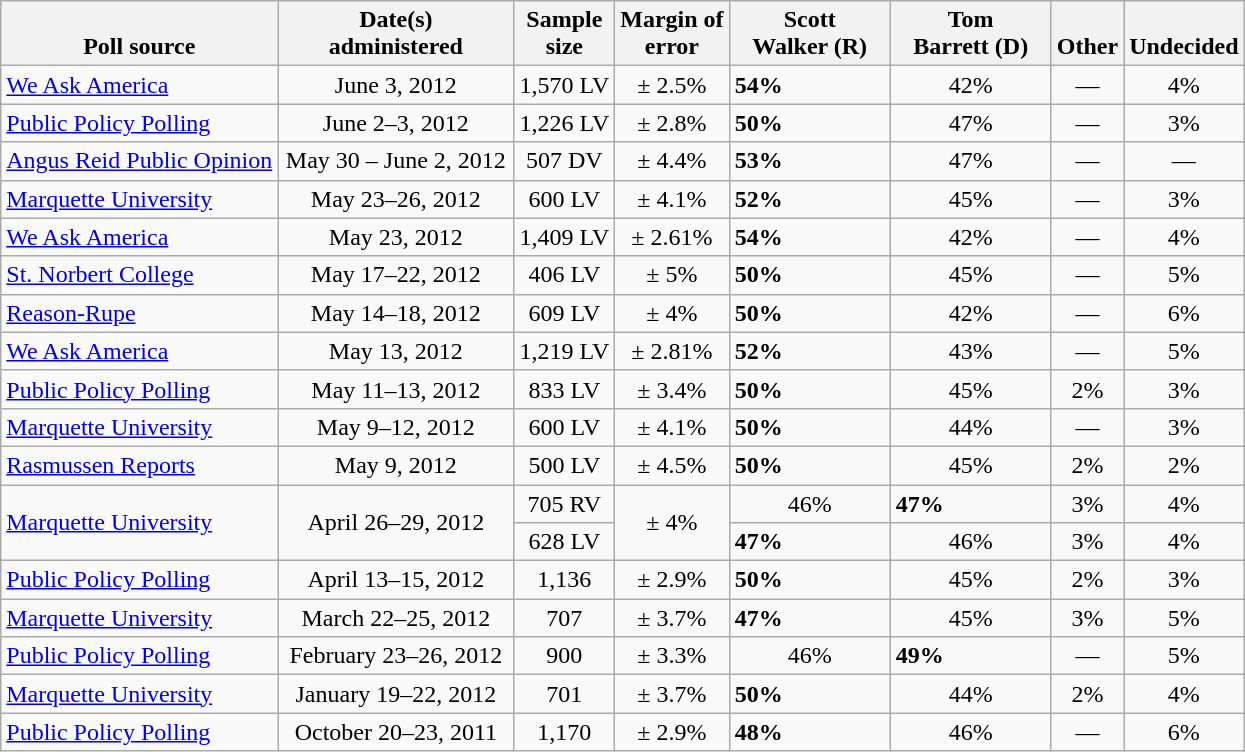<table class="wikitable">
<tr valign= bottom>
<th scope="col">Poll source</th>
<th scope="col" style="width:150px;">Date(s)<br>administered</th>
<th scope="col" class=small>Sample<br>size</th>
<th scope="col" class=small>Margin of<br>error</th>
<th scope="col" style="width:100px;">Scott<br>Walker (R)</th>
<th scope="col" style="width:100px;">Tom<br>Barrett (D)</th>
<th scope="col">Other</th>
<th scope="col">Undecided</th>
</tr>
<tr>
<td><a href='#'>We Ask America</a></td>
<td align=center>June 3, 2012</td>
<td align=center>1,570 LV</td>
<td align=center>± 2.5%</td>
<td><strong>54%</strong></td>
<td align=center>42%</td>
<td align=center>—</td>
<td align=center>4%</td>
</tr>
<tr>
<td><a href='#'>Public Policy Polling</a></td>
<td align=center>June 2–3, 2012</td>
<td align=center>1,226 LV</td>
<td align=center>± 2.8%</td>
<td><strong>50%</strong></td>
<td align=center>47%</td>
<td align=center>—</td>
<td align=center>3%</td>
</tr>
<tr>
<td><a href='#'>Angus Reid Public Opinion</a></td>
<td align=center>May 30 – June 2, 2012</td>
<td align=center>507 DV</td>
<td align=center>± 4.4%</td>
<td><strong>53%</strong></td>
<td align=center>47%</td>
<td align=center>—</td>
<td align=center>—</td>
</tr>
<tr>
<td><a href='#'>Marquette University</a></td>
<td align=center>May 23–26, 2012</td>
<td align=center>600 LV</td>
<td align=center>± 4.1%</td>
<td><strong>52%</strong></td>
<td align=center>45%</td>
<td align=center>—</td>
<td align=center>3%</td>
</tr>
<tr>
<td><a href='#'>We Ask America</a></td>
<td align=center>May 23, 2012</td>
<td align=center>1,409 LV</td>
<td align=center>± 2.61%</td>
<td><strong>54%</strong></td>
<td align=center>42%</td>
<td align=center>—</td>
<td align=center>4%</td>
</tr>
<tr>
<td><a href='#'>St. Norbert College</a></td>
<td align=center>May 17–22, 2012</td>
<td align=center>406 LV</td>
<td align=center>± 5%</td>
<td><strong>50%</strong></td>
<td align=center>45%</td>
<td align=center>—</td>
<td align=center>5%</td>
</tr>
<tr>
<td><a href='#'>Reason-Rupe</a></td>
<td align=center>May 14–18, 2012</td>
<td align=center>609 LV</td>
<td align=center>± 4%</td>
<td><strong>50%</strong></td>
<td align=center>42%</td>
<td align=center>—</td>
<td align=center>6%</td>
</tr>
<tr>
<td><a href='#'>We Ask America</a></td>
<td align=center>May 13, 2012</td>
<td align=center>1,219 LV</td>
<td align=center>± 2.81%</td>
<td><strong>52%</strong></td>
<td align=center>43%</td>
<td align=center>—</td>
<td align=center>5%</td>
</tr>
<tr>
<td><a href='#'>Public Policy Polling</a></td>
<td align=center>May 11–13, 2012</td>
<td align=center>833 LV</td>
<td align=center>± 3.4%</td>
<td><strong>50%</strong></td>
<td align=center>45%</td>
<td align=center>2%</td>
<td align=center>3%</td>
</tr>
<tr>
<td><a href='#'>Marquette University</a></td>
<td align=center>May 9–12, 2012</td>
<td align=center>600 LV</td>
<td align=center>± 4.1%</td>
<td><strong>50%</strong></td>
<td align=center>44%</td>
<td align=center>—</td>
<td align=center>3%</td>
</tr>
<tr>
<td><a href='#'>Rasmussen Reports</a></td>
<td align=center>May 9, 2012</td>
<td align=center>500 LV</td>
<td align=center>± 4.5%</td>
<td><strong>50%</strong></td>
<td align=center>45%</td>
<td align=center>2%</td>
<td align=center>2%</td>
</tr>
<tr>
<td rowspan="2"><a href='#'>Marquette University</a></td>
<td rowspan="2" style="text-align:center;">April 26–29, 2012</td>
<td align=center>705 RV</td>
<td rowspan="2" style="text-align:center;">± 4%</td>
<td align=center>46%</td>
<td><strong>47%</strong></td>
<td align=center>3%</td>
<td align=center>4%</td>
</tr>
<tr>
<td align=center>628 LV</td>
<td><strong>47%</strong></td>
<td align=center>46%</td>
<td align=center>3%</td>
<td align=center>4%</td>
</tr>
<tr>
<td><a href='#'>Public Policy Polling</a></td>
<td align=center>April 13–15, 2012</td>
<td align=center>1,136</td>
<td align=center>± 2.9%</td>
<td><strong>50%</strong></td>
<td align=center>45%</td>
<td align=center>2%</td>
<td align=center>3%</td>
</tr>
<tr>
<td><a href='#'>Marquette University</a></td>
<td align=center>March 22–25, 2012</td>
<td align=center>707</td>
<td align=center>± 3.7%</td>
<td><strong>47%</strong></td>
<td align=center>45%</td>
<td align=center>3%</td>
<td align=center>5%</td>
</tr>
<tr>
<td><a href='#'>Public Policy Polling</a></td>
<td align=center>February 23–26, 2012</td>
<td align=center>900</td>
<td align=center>± 3.3%</td>
<td align=center>46%</td>
<td><strong>49%</strong></td>
<td align=center>—</td>
<td align=center>5%</td>
</tr>
<tr>
<td><a href='#'>Marquette University</a></td>
<td align=center>January 19–22, 2012</td>
<td align=center>701</td>
<td align=center>± 3.7%</td>
<td><strong>50%</strong></td>
<td align=center>44%</td>
<td align=center>2%</td>
<td align=center>4%</td>
</tr>
<tr>
<td><a href='#'>Public Policy Polling</a></td>
<td align=center>October 20–23, 2011</td>
<td align=center>1,170</td>
<td align=center>± 2.9%</td>
<td><strong>48%</strong></td>
<td align=center>46%</td>
<td align=center>—</td>
<td align=center>6%</td>
</tr>
</table>
